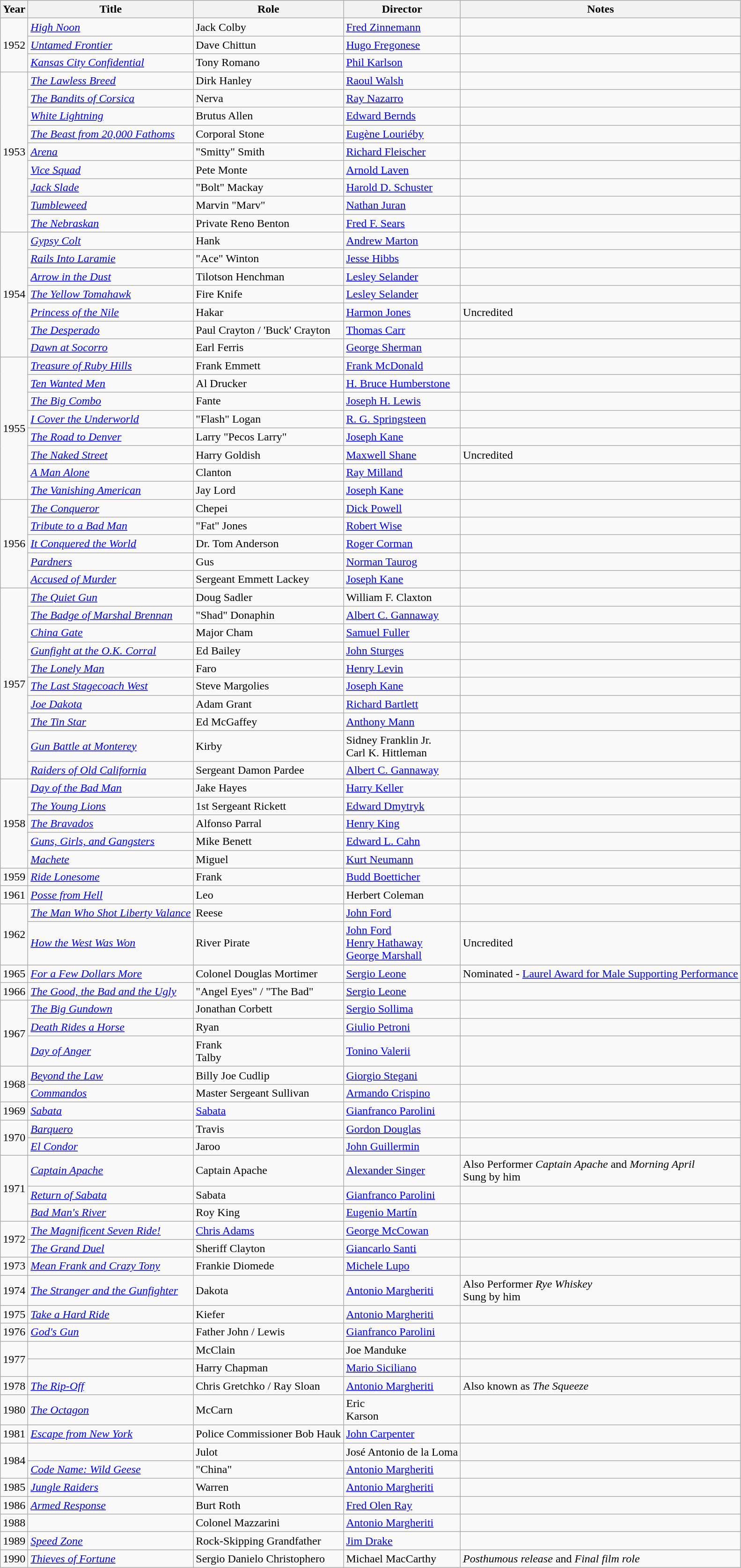<table class="wikitable sortable">
<tr>
<th>Year</th>
<th>Title</th>
<th>Role</th>
<th>Director</th>
<th>Notes</th>
</tr>
<tr>
<td rowspan=3>1952</td>
<td><em><a href='#'>High Noon</a></em></td>
<td>Jack Colby</td>
<td><a href='#'>Fred Zinnemann</a></td>
<td></td>
</tr>
<tr>
<td><em><a href='#'>Untamed Frontier</a></em></td>
<td>Dave Chittun</td>
<td><a href='#'>Hugo Fregonese</a></td>
<td></td>
</tr>
<tr>
<td><em><a href='#'>Kansas City Confidential</a></em></td>
<td>Tony Romano</td>
<td><a href='#'>Phil Karlson</a></td>
<td></td>
</tr>
<tr>
<td rowspan=9>1953</td>
<td data-sort-value="Lawless Breed, The"><em><a href='#'>The Lawless Breed</a></em></td>
<td>Dirk Hanley</td>
<td><a href='#'>Raoul Walsh</a></td>
<td></td>
</tr>
<tr>
<td data-sort-value="Bandits of Corsica, The"><em><a href='#'>The Bandits of Corsica</a></em></td>
<td>Nerva</td>
<td><a href='#'>Ray Nazarro</a></td>
<td></td>
</tr>
<tr>
<td><em><a href='#'>White Lightning</a></em></td>
<td>Brutus Allen</td>
<td><a href='#'>Edward Bernds</a></td>
<td></td>
</tr>
<tr>
<td data-sort-value="Beast from 20,000 Fathoms, The"><em><a href='#'>The Beast from 20,000 Fathoms</a></em></td>
<td>Corporal Stone</td>
<td><a href='#'>Eugène Louriéby</a></td>
<td></td>
</tr>
<tr>
<td><em><a href='#'>Arena</a></em></td>
<td>"Smitty" Smith</td>
<td><a href='#'>Richard Fleischer</a></td>
<td></td>
</tr>
<tr>
<td><em><a href='#'>Vice Squad</a></em></td>
<td>Pete Monte</td>
<td><a href='#'>Arnold Laven</a></td>
<td></td>
</tr>
<tr>
<td><em><a href='#'>Jack Slade</a></em></td>
<td>"Bolt" Mackay</td>
<td><a href='#'>Harold D. Schuster</a></td>
<td></td>
</tr>
<tr>
<td><em><a href='#'>Tumbleweed</a></em></td>
<td>Marvin "Marv"</td>
<td><a href='#'>Nathan Juran</a></td>
<td></td>
</tr>
<tr>
<td data-sort-value="Nebraskan, The"><em><a href='#'>The Nebraskan</a></em></td>
<td>Private Reno Benton</td>
<td><a href='#'>Fred F. Sears</a></td>
<td></td>
</tr>
<tr>
<td rowspan=7>1954</td>
<td><em><a href='#'>Gypsy Colt</a></em></td>
<td>Hank</td>
<td><a href='#'>Andrew Marton</a></td>
<td></td>
</tr>
<tr>
<td><em><a href='#'>Rails Into Laramie</a></em></td>
<td>"Ace" Winton</td>
<td><a href='#'>Jesse Hibbs</a></td>
<td></td>
</tr>
<tr>
<td><em><a href='#'>Arrow in the Dust</a></em></td>
<td>Tilotson Henchman</td>
<td><a href='#'>Lesley Selander</a></td>
<td></td>
</tr>
<tr>
<td data-sort-value="Yellow Tomahawk, The"><em><a href='#'>The Yellow Tomahawk</a></em></td>
<td>Fire Knife</td>
<td><a href='#'>Lesley Selander</a></td>
<td></td>
</tr>
<tr>
<td><em><a href='#'>Princess of the Nile</a></em></td>
<td>Hakar</td>
<td><a href='#'>Harmon Jones</a></td>
<td>Uncredited</td>
</tr>
<tr>
<td data-sort-value="Desperado, The"><em><a href='#'>The Desperado</a></em></td>
<td>Paul Crayton / 'Buck' Crayton</td>
<td><a href='#'>Thomas Carr</a></td>
<td></td>
</tr>
<tr>
<td><em><a href='#'>Dawn at Socorro</a></em></td>
<td>Earl Ferris</td>
<td><a href='#'>George Sherman</a></td>
<td></td>
</tr>
<tr>
<td rowspan=8>1955</td>
<td><em><a href='#'>Treasure of Ruby Hills</a></em></td>
<td>Frank Emmett</td>
<td><a href='#'>Frank McDonald</a></td>
<td></td>
</tr>
<tr>
<td><em><a href='#'>Ten Wanted Men</a></em></td>
<td>Al Drucker</td>
<td><a href='#'>H. Bruce Humberstone</a></td>
<td></td>
</tr>
<tr>
<td data-sort-value="Big Combo, The"><em><a href='#'>The Big Combo</a></em></td>
<td>Fante</td>
<td><a href='#'>Joseph H. Lewis</a></td>
<td></td>
</tr>
<tr>
<td><em><a href='#'>I Cover the Underworld</a></em></td>
<td>"Flash" Logan</td>
<td><a href='#'>R. G. Springsteen</a></td>
<td></td>
</tr>
<tr>
<td data-sort-value="Road to Denver, The"><em><a href='#'>The Road to Denver</a></em></td>
<td>Larry "Pecos Larry"</td>
<td><a href='#'>Joseph Kane</a></td>
<td></td>
</tr>
<tr>
<td data-sort-value="Naked Street, The"><em><a href='#'>The Naked Street</a></em></td>
<td>Harry Goldish</td>
<td><a href='#'>Maxwell Shane</a></td>
<td>Uncredited</td>
</tr>
<tr>
<td data-sort-value="Man Alone, A"><em><a href='#'>A Man Alone</a></em></td>
<td>Clanton</td>
<td><a href='#'>Ray Milland</a></td>
<td></td>
</tr>
<tr>
<td data-sort-value="Vanishing American, The"><em><a href='#'>The Vanishing American</a></em></td>
<td>Jay Lord</td>
<td><a href='#'>Joseph Kane</a></td>
<td></td>
</tr>
<tr>
<td rowspan=5>1956</td>
<td data-sort-value="Conqueror, The"><em><a href='#'>The Conqueror</a></em></td>
<td>Chepei</td>
<td><a href='#'>Dick Powell</a></td>
<td></td>
</tr>
<tr>
<td><em><a href='#'>Tribute to a Bad Man</a></em></td>
<td>"Fat" Jones</td>
<td><a href='#'>Robert Wise</a></td>
<td></td>
</tr>
<tr>
<td><em><a href='#'>It Conquered the World</a></em></td>
<td>Dr. Tom Anderson</td>
<td><a href='#'>Roger Corman</a></td>
<td></td>
</tr>
<tr>
<td><em><a href='#'>Pardners</a></em></td>
<td>Gus</td>
<td><a href='#'>Norman Taurog</a></td>
<td></td>
</tr>
<tr>
<td><em><a href='#'>Accused of Murder</a></em></td>
<td>Sergeant Emmett Lackey</td>
<td><a href='#'>Joseph Kane</a></td>
<td></td>
</tr>
<tr>
<td rowspan=10>1957</td>
<td data-sort-value="Quiet Gun, The"><em><a href='#'>The Quiet Gun</a></em></td>
<td>Doug Sadler</td>
<td>William F. Claxton</td>
<td></td>
</tr>
<tr>
<td data-sort-value="Badge of Marshal Brennan, The"><em><a href='#'>The Badge of Marshal Brennan</a></em></td>
<td>"Shad" Donaphin</td>
<td><a href='#'>Albert C. Gannaway</a></td>
<td></td>
</tr>
<tr>
<td><em><a href='#'>China Gate</a></em></td>
<td>Major Cham</td>
<td><a href='#'>Samuel Fuller</a></td>
<td></td>
</tr>
<tr>
<td><em><a href='#'>Gunfight at the O.K. Corral</a></em></td>
<td>Ed Bailey</td>
<td><a href='#'>John Sturges</a></td>
<td></td>
</tr>
<tr>
<td data-sort-value="Lonely Man, The"><em><a href='#'>The Lonely Man</a></em></td>
<td>Faro</td>
<td><a href='#'>Henry Levin</a></td>
<td></td>
</tr>
<tr>
<td data-sort-value="Last Stagecoach West, The"><em><a href='#'>The Last Stagecoach West</a></em></td>
<td>Steve Margolies</td>
<td><a href='#'>Joseph Kane</a></td>
<td></td>
</tr>
<tr>
<td><em><a href='#'>Joe Dakota</a></em></td>
<td>Adam Grant</td>
<td><a href='#'>Richard Bartlett</a></td>
<td></td>
</tr>
<tr>
<td data-sort-value="Tin Star, The"><em><a href='#'>The Tin Star</a></em></td>
<td>Ed McGaffey</td>
<td><a href='#'>Anthony Mann</a></td>
<td></td>
</tr>
<tr>
<td><em><a href='#'>Gun Battle at Monterey</a></em></td>
<td>Kirby</td>
<td>Sidney Franklin Jr.<br>Carl K. Hittleman</td>
<td></td>
</tr>
<tr>
<td><em><a href='#'>Raiders of Old California</a></em></td>
<td>Sergeant Damon Pardee</td>
<td><a href='#'>Albert C. Gannaway</a></td>
<td></td>
</tr>
<tr>
<td rowspan=5>1958</td>
<td><em><a href='#'>Day of the Bad Man</a></em></td>
<td>Jake Hayes</td>
<td><a href='#'>Harry Keller</a></td>
<td></td>
</tr>
<tr>
<td data-sort-value="Young Lions, The"><em><a href='#'>The Young Lions</a></em></td>
<td>1st Sergeant Rickett</td>
<td><a href='#'>Edward Dmytryk</a></td>
<td></td>
</tr>
<tr>
<td data-sort-value="Bravados, The"><em><a href='#'>The Bravados</a></em></td>
<td>Alfonso Parral</td>
<td><a href='#'>Henry King</a></td>
<td></td>
</tr>
<tr>
<td><em><a href='#'>Guns, Girls, and Gangsters</a></em></td>
<td>Mike Benett</td>
<td><a href='#'>Edward L. Cahn</a></td>
<td></td>
</tr>
<tr>
<td><em><a href='#'>Machete</a></em></td>
<td>Miguel</td>
<td><a href='#'>Kurt Neumann</a></td>
<td></td>
</tr>
<tr>
<td>1959</td>
<td><em><a href='#'>Ride Lonesome</a></em></td>
<td>Frank</td>
<td><a href='#'>Budd Boetticher</a></td>
<td></td>
</tr>
<tr>
<td>1961</td>
<td><em><a href='#'>Posse from Hell</a></em></td>
<td>Leo</td>
<td>Herbert Coleman</td>
<td></td>
</tr>
<tr>
<td rowspan=2>1962</td>
<td data-sort-value="Man Who Shot Liberty Valance, The"><em><a href='#'>The Man Who Shot Liberty Valance</a></em></td>
<td>Reese</td>
<td><a href='#'>John Ford</a></td>
<td></td>
</tr>
<tr>
<td><em><a href='#'>How the West Was Won</a></em></td>
<td>River Pirate</td>
<td><a href='#'>John Ford</a><br><a href='#'>Henry Hathaway</a><br><a href='#'>George Marshall</a></td>
<td>Uncredited</td>
</tr>
<tr>
<td>1965</td>
<td><em><a href='#'>For a Few Dollars More</a></em></td>
<td>Colonel Douglas Mortimer</td>
<td><a href='#'>Sergio Leone</a></td>
<td>Nominated - <a href='#'>Laurel Award for Male Supporting Performance</a></td>
</tr>
<tr>
<td>1966</td>
<td data-sort-value="Good, the Bad and the Ugly, The"><em><a href='#'>The Good, the Bad and the Ugly</a></em></td>
<td>"Angel Eyes" / "The Bad"</td>
<td><a href='#'>Sergio Leone</a></td>
<td></td>
</tr>
<tr>
<td rowspan=3>1967</td>
<td data-sort-value="Big Gundown, The"><em><a href='#'>The Big Gundown</a></em></td>
<td>Jonathan Corbett</td>
<td><a href='#'>Sergio Sollima</a></td>
<td></td>
</tr>
<tr>
<td><em><a href='#'>Death Rides a Horse</a></em></td>
<td>Ryan</td>
<td><a href='#'>Giulio Petroni</a></td>
<td></td>
</tr>
<tr>
<td><em><a href='#'>Day of Anger</a></em></td>
<td>Frank<br>Talby</td>
<td><a href='#'>Tonino Valerii</a></td>
<td></td>
</tr>
<tr>
<td rowspan=2>1968</td>
<td><em><a href='#'>Beyond the Law</a></em></td>
<td>Billy Joe Cudlip</td>
<td><a href='#'>Giorgio Stegani</a></td>
<td></td>
</tr>
<tr>
<td><em><a href='#'>Commandos</a></em></td>
<td>Master Sergeant Sullivan</td>
<td><a href='#'>Armando Crispino</a></td>
<td></td>
</tr>
<tr>
<td>1969</td>
<td><em><a href='#'>Sabata</a></em></td>
<td><a href='#'>Sabata</a></td>
<td><a href='#'>Gianfranco Parolini</a></td>
<td></td>
</tr>
<tr>
<td rowspan=2>1970</td>
<td><em><a href='#'>Barquero</a></em></td>
<td>Travis</td>
<td><a href='#'>Gordon Douglas</a></td>
<td></td>
</tr>
<tr>
<td><em><a href='#'>El Condor</a></em></td>
<td>Jaroo</td>
<td><a href='#'>John Guillermin</a></td>
<td></td>
</tr>
<tr>
<td rowspan=3>1971</td>
<td><em><a href='#'>Captain Apache</a></em></td>
<td>Captain Apache</td>
<td><a href='#'>Alexander Singer</a></td>
<td>Also Performer <em>Captain Apache</em> and <em>Morning April</em><br>Sung by him</td>
</tr>
<tr>
<td><em><a href='#'>Return of Sabata</a></em></td>
<td>Sabata</td>
<td><a href='#'>Gianfranco Parolini</a></td>
<td></td>
</tr>
<tr>
<td><em><a href='#'>Bad Man's River</a></em></td>
<td>Roy King</td>
<td><a href='#'>Eugenio Martín</a></td>
<td></td>
</tr>
<tr>
<td rowspan=2>1972</td>
<td data-sort-value="Magnificent Seven Ride!, The"><em><a href='#'>The Magnificent Seven Ride!</a></em></td>
<td><a href='#'>Chris Adams</a></td>
<td><a href='#'>George McCowan</a></td>
<td></td>
</tr>
<tr>
<td data-sort-value="Grand Duel, The"><em><a href='#'>The Grand Duel</a></em></td>
<td>Sheriff Clayton</td>
<td><a href='#'>Giancarlo Santi</a></td>
<td></td>
</tr>
<tr>
<td>1973</td>
<td><em><a href='#'>Mean Frank and Crazy Tony</a></em></td>
<td>Frankie Diomede</td>
<td><a href='#'>Michele Lupo</a></td>
<td></td>
</tr>
<tr>
<td>1974</td>
<td data-sort-value="Stranger and the Gunfighter, The"><em><a href='#'>The Stranger and the Gunfighter</a></em></td>
<td>Dakota</td>
<td><a href='#'>Antonio Margheriti</a></td>
<td>Also Performer <em>Rye Whiskey</em><br>Sung by him</td>
</tr>
<tr>
<td>1975</td>
<td><em><a href='#'>Take a Hard Ride</a></em></td>
<td>Kiefer</td>
<td><a href='#'>Antonio Margheriti</a></td>
<td></td>
</tr>
<tr>
<td>1976</td>
<td><em><a href='#'>God's Gun</a></em></td>
<td>Father John / Lewis</td>
<td><a href='#'>Gianfranco Parolini</a></td>
<td></td>
</tr>
<tr>
<td rowspan=2>1977</td>
<td><em></em></td>
<td>McClain</td>
<td>Joe Manduke</td>
<td></td>
</tr>
<tr>
<td data-sort-value="Perfect Killer, The"><em></em></td>
<td>Harry Chapman</td>
<td><a href='#'>Mario Siciliano</a></td>
<td></td>
</tr>
<tr>
<td>1978</td>
<td data-sort-value="Rip-Off, The"><em><a href='#'>The Rip-Off</a></em></td>
<td>Chris Gretchko / Ray Sloan</td>
<td><a href='#'>Antonio Margheriti</a></td>
<td>Also known as <em>The Squeeze</em></td>
</tr>
<tr>
<td>1980</td>
<td data-sort-value="Octagon, The"><em><a href='#'>The Octagon</a></em></td>
<td>McCarn</td>
<td>Eric<br>Karson</td>
<td></td>
</tr>
<tr>
<td>1981</td>
<td><em><a href='#'>Escape from New York</a></em></td>
<td>Police Commissioner Bob Hauk</td>
<td><a href='#'>John Carpenter</a></td>
<td></td>
</tr>
<tr>
<td rowspan=2>1984</td>
<td><em></em></td>
<td>Julot</td>
<td>José Antonio de la Loma</td>
<td></td>
</tr>
<tr>
<td><em><a href='#'>Code Name: Wild Geese</a></em></td>
<td>"China"</td>
<td><a href='#'>Antonio Margheriti</a></td>
<td></td>
</tr>
<tr>
<td>1985</td>
<td><em><a href='#'>Jungle Raiders</a></em></td>
<td>Warren</td>
<td><a href='#'>Antonio Margheriti</a></td>
<td></td>
</tr>
<tr>
<td>1986</td>
<td><em><a href='#'>Armed Response</a></em></td>
<td>Burt Roth</td>
<td><a href='#'>Fred Olen Ray</a></td>
<td></td>
</tr>
<tr>
<td>1988</td>
<td data-sort-value="Commander, The"><em></em></td>
<td>Colonel Mazzarini</td>
<td><a href='#'>Antonio Margheriti</a></td>
<td></td>
</tr>
<tr>
<td>1989</td>
<td><em><a href='#'>Speed Zone</a></em></td>
<td>Rock-Skipping Grandfather</td>
<td><a href='#'>Jim Drake</a></td>
<td></td>
</tr>
<tr>
<td>1990</td>
<td><em><a href='#'>Thieves of Fortune</a></em></td>
<td>Sergio Danielo Christophero</td>
<td>Michael MacCarthy</td>
<td><em>Posthumous release</em> and <em>Final film role</em></td>
</tr>
</table>
